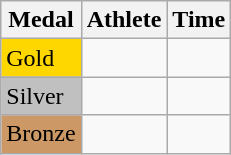<table class="wikitable">
<tr>
<th>Medal</th>
<th>Athlete</th>
<th>Time</th>
</tr>
<tr>
<td bgcolor="gold">Gold</td>
<td></td>
<td></td>
</tr>
<tr>
<td bgcolor="silver">Silver</td>
<td></td>
<td></td>
</tr>
<tr>
<td bgcolor="CC9966">Bronze</td>
<td></td>
<td></td>
</tr>
</table>
